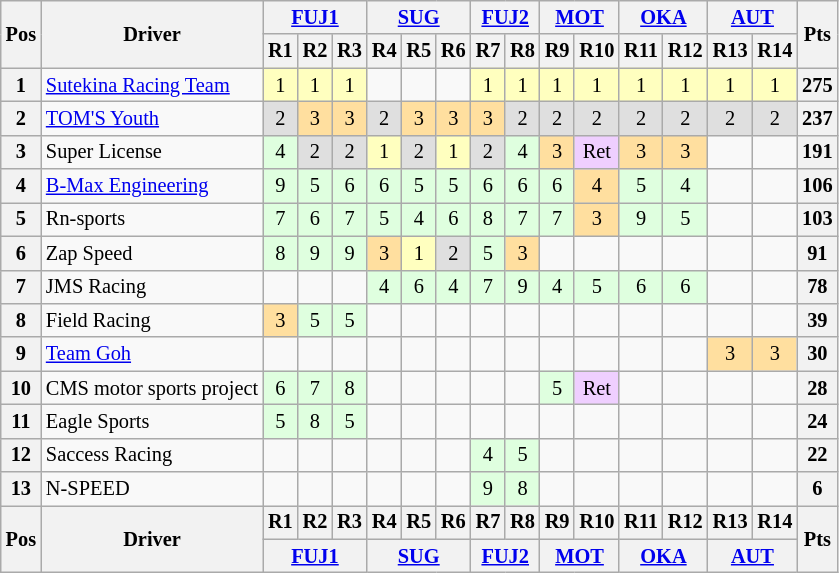<table class="wikitable" style="font-size: 85%; text-align: center;">
<tr>
<th rowspan="2" valign="middle">Pos</th>
<th rowspan="2" valign="middle">Driver</th>
<th colspan="3"><a href='#'>FUJ1</a></th>
<th colspan="3"><a href='#'>SUG</a></th>
<th colspan="2"><a href='#'>FUJ2</a></th>
<th colspan="2"><a href='#'>MOT</a></th>
<th colspan="2"><a href='#'>OKA</a></th>
<th colspan="2"><a href='#'>AUT</a></th>
<th rowspan="2" valign="middle">Pts</th>
</tr>
<tr>
<th>R1</th>
<th>R2</th>
<th>R3</th>
<th>R4</th>
<th>R5</th>
<th>R6</th>
<th>R7</th>
<th>R8</th>
<th>R9</th>
<th>R10</th>
<th>R11</th>
<th>R12</th>
<th>R13</th>
<th>R14</th>
</tr>
<tr>
<th>1</th>
<td align="left"><a href='#'>Sutekina  Racing Team</a></td>
<td style="background:#FFFFBF;">1</td>
<td style="background:#FFFFBF;">1</td>
<td style="background:#FFFFBF;">1</td>
<td></td>
<td></td>
<td></td>
<td style="background:#FFFFBF;">1</td>
<td style="background:#FFFFBF;">1</td>
<td style="background:#FFFFBF;">1</td>
<td style="background:#FFFFBF;">1</td>
<td style="background:#FFFFBF;">1</td>
<td style="background:#FFFFBF;">1</td>
<td style="background:#FFFFBF;">1</td>
<td style="background:#FFFFBF;">1</td>
<th>275</th>
</tr>
<tr>
<th>2</th>
<td align="left"><a href='#'>TOM'S Youth</a></td>
<td style="background:#DFDFDF;">2</td>
<td style="background:#FFDF9F;">3</td>
<td style="background:#FFDF9F;">3</td>
<td style="background:#DFDFDF;">2</td>
<td style="background:#FFDF9F;">3</td>
<td style="background:#FFDF9F;">3</td>
<td style="background:#FFDF9F;">3</td>
<td style="background:#DFDFDF;">2</td>
<td style="background:#DFDFDF;">2</td>
<td style="background:#DFDFDF;">2</td>
<td style="background:#DFDFDF;">2</td>
<td style="background:#DFDFDF;">2</td>
<td style="background:#DFDFDF;">2</td>
<td style="background:#DFDFDF;">2</td>
<th>237</th>
</tr>
<tr>
<th>3</th>
<td align="left">Super License</td>
<td style="background:#DFFFDF;">4</td>
<td style="background:#DFDFDF;">2</td>
<td style="background:#DFDFDF;">2</td>
<td style="background:#FFFFBF;">1</td>
<td style="background:#DFDFDF;">2</td>
<td style="background:#FFFFBF;">1</td>
<td style="background:#DFDFDF;">2</td>
<td style="background:#DFFFDF;">4</td>
<td style="background:#FFDF9F;">3</td>
<td style="background:#efcfff;">Ret</td>
<td style="background:#FFDF9F;">3</td>
<td style="background:#FFDF9F;">3</td>
<td></td>
<td></td>
<th>191</th>
</tr>
<tr>
<th>4</th>
<td align="left"><a href='#'>B-Max Engineering</a></td>
<td style="background:#DFFFDF;">9</td>
<td style="background:#DFFFDF;">5</td>
<td style="background:#DFFFDF;">6</td>
<td style="background:#DFFFDF;">6</td>
<td style="background:#DFFFDF;">5</td>
<td style="background:#DFFFDF;">5</td>
<td style="background:#DFFFDF;">6</td>
<td style="background:#DFFFDF;">6</td>
<td style="background:#DFFFDF;">6</td>
<td style="background:#FFDF9F;">4</td>
<td style="background:#DFFFDF;">5</td>
<td style="background:#DFFFDF;">4</td>
<td></td>
<td></td>
<th>106</th>
</tr>
<tr>
<th>5</th>
<td align="left">Rn-sports</td>
<td style="background:#DFFFDF;">7</td>
<td style="background:#DFFFDF;">6</td>
<td style="background:#DFFFDF;">7</td>
<td style="background:#DFFFDF;">5</td>
<td style="background:#DFFFDF;">4</td>
<td style="background:#DFFFDF;">6</td>
<td style="background:#DFFFDF;">8</td>
<td style="background:#DFFFDF;">7</td>
<td style="background:#DFFFDF;">7</td>
<td style="background:#FFDF9F;">3</td>
<td style="background:#DFFFDF;">9</td>
<td style="background:#DFFFDF;">5</td>
<td></td>
<td></td>
<th>103</th>
</tr>
<tr>
<th>6</th>
<td align="left">Zap Speed</td>
<td style="background:#DFFFDF;">8</td>
<td style="background:#DFFFDF;">9</td>
<td style="background:#DFFFDF;">9</td>
<td style="background:#FFDF9F;">3</td>
<td style="background:#FFFFBF;">1</td>
<td style="background:#DFDFDF;">2</td>
<td style="background:#DFFFDF;">5</td>
<td style="background:#FFDF9F;">3</td>
<td></td>
<td></td>
<td></td>
<td></td>
<td></td>
<td></td>
<th>91</th>
</tr>
<tr>
<th>7</th>
<td align="left">JMS Racing</td>
<td></td>
<td></td>
<td></td>
<td style="background:#DFFFDF;">4</td>
<td style="background:#DFFFDF;">6</td>
<td style="background:#DFFFDF;">4</td>
<td style="background:#DFFFDF;">7</td>
<td style="background:#DFFFDF;">9</td>
<td style="background:#DFFFDF;">4</td>
<td style="background:#DFFFDF;">5</td>
<td style="background:#DFFFDF;">6</td>
<td style="background:#DFFFDF;">6</td>
<td></td>
<td></td>
<th>78</th>
</tr>
<tr>
<th>8</th>
<td align="left">Field Racing</td>
<td style="background:#FFDF9F;">3</td>
<td style="background:#DFFFDF;">5</td>
<td style="background:#DFFFDF;">5</td>
<td></td>
<td></td>
<td></td>
<td></td>
<td></td>
<td></td>
<td></td>
<td></td>
<td></td>
<td></td>
<td></td>
<th>39</th>
</tr>
<tr>
<th>9</th>
<td align="left"><a href='#'>Team Goh</a></td>
<td></td>
<td></td>
<td></td>
<td></td>
<td></td>
<td></td>
<td></td>
<td></td>
<td></td>
<td></td>
<td></td>
<td></td>
<td style="background:#FFDF9F;">3</td>
<td style="background:#FFDF9F;">3</td>
<th>30</th>
</tr>
<tr>
<th>10</th>
<td align="left">CMS motor sports project</td>
<td style="background:#DFFFDF;">6</td>
<td style="background:#DFFFDF;">7</td>
<td style="background:#DFFFDF;">8</td>
<td></td>
<td></td>
<td></td>
<td></td>
<td></td>
<td style="background:#DFFFDF;">5</td>
<td style="background:#efcfff;">Ret</td>
<td></td>
<td></td>
<td></td>
<td></td>
<th>28</th>
</tr>
<tr>
<th>11</th>
<td align="left">Eagle Sports</td>
<td style="background:#DFFFDF;">5</td>
<td style="background:#DFFFDF;">8</td>
<td style="background:#DFFFDF;">5</td>
<td></td>
<td></td>
<td></td>
<td></td>
<td></td>
<td></td>
<td></td>
<td></td>
<td></td>
<td></td>
<td></td>
<th>24</th>
</tr>
<tr>
<th>12</th>
<td align="left">Saccess Racing</td>
<td></td>
<td></td>
<td></td>
<td></td>
<td></td>
<td></td>
<td style="background:#DFFFDF;">4</td>
<td style="background:#DFFFDF;">5</td>
<td></td>
<td></td>
<td></td>
<td></td>
<td></td>
<td></td>
<th>22</th>
</tr>
<tr>
<th>13</th>
<td align="left">N-SPEED</td>
<td></td>
<td></td>
<td></td>
<td></td>
<td></td>
<td></td>
<td style="background:#DFFFDF;">9</td>
<td style="background:#DFFFDF;">8</td>
<td></td>
<td></td>
<td></td>
<td></td>
<td></td>
<td></td>
<th>6</th>
</tr>
<tr>
<th rowspan="2">Pos</th>
<th rowspan="2">Driver</th>
<th>R1</th>
<th>R2</th>
<th>R3</th>
<th>R4</th>
<th>R5</th>
<th>R6</th>
<th>R7</th>
<th>R8</th>
<th>R9</th>
<th>R10</th>
<th>R11</th>
<th>R12</th>
<th>R13</th>
<th>R14</th>
<th rowspan="2">Pts</th>
</tr>
<tr>
<th colspan="3"><a href='#'>FUJ1</a></th>
<th colspan="3"><a href='#'>SUG</a></th>
<th colspan="2"><a href='#'>FUJ2</a></th>
<th colspan="2"><a href='#'>MOT</a></th>
<th colspan="2"><a href='#'>OKA</a></th>
<th colspan="2"><a href='#'>AUT</a></th>
</tr>
</table>
